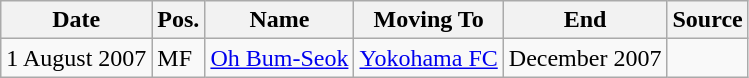<table class="wikitable">
<tr>
<th>Date</th>
<th>Pos.</th>
<th>Name</th>
<th>Moving To</th>
<th>End</th>
<th>Source</th>
</tr>
<tr>
<td>1 August 2007</td>
<td>MF</td>
<td> <a href='#'>Oh Bum-Seok</a></td>
<td> <a href='#'>Yokohama FC</a></td>
<td>December 2007</td>
<td> </td>
</tr>
</table>
